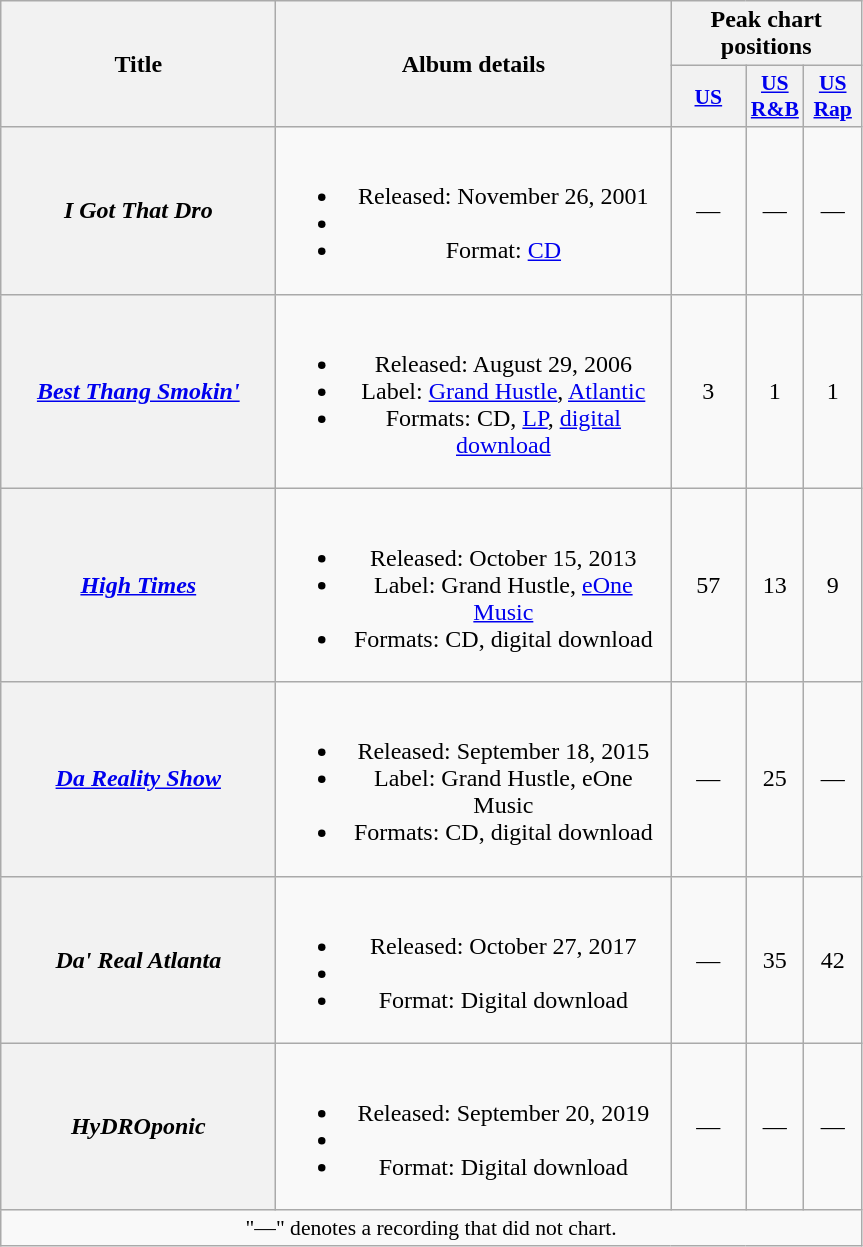<table class="wikitable plainrowheaders" style="text-align:center">
<tr>
<th scope="col" rowspan="2" style="width:11em;">Title</th>
<th scope="col" rowspan="2" style="width:16em;">Album details</th>
<th scope="col" colspan="3">Peak chart positions</th>
</tr>
<tr>
<th scope="col" style="width:3em;font-size:90%;"><a href='#'>US</a><br></th>
<th scope="col" style="width:2.2em;font-size:90%;"><a href='#'>US R&B</a><br></th>
<th scope="col" style="width:2.2em;font-size:90%;"><a href='#'>US Rap</a><br></th>
</tr>
<tr>
<th scope="row"><em>I Got That Dro</em></th>
<td><br><ul><li>Released: November 26, 2001</li><li></li><li>Format: <a href='#'>CD</a></li></ul></td>
<td>—</td>
<td>—</td>
<td>—</td>
</tr>
<tr>
<th scope="row"><em><a href='#'>Best Thang Smokin'</a></em></th>
<td><br><ul><li>Released: August 29, 2006</li><li>Label: <a href='#'>Grand Hustle</a>, <a href='#'>Atlantic</a></li><li>Formats: CD, <a href='#'>LP</a>, <a href='#'>digital download</a></li></ul></td>
<td>3</td>
<td>1</td>
<td>1</td>
</tr>
<tr>
<th scope="row"><em><a href='#'>High Times</a></em></th>
<td><br><ul><li>Released: October 15, 2013</li><li>Label: Grand Hustle, <a href='#'>eOne Music</a></li><li>Formats: CD, digital download</li></ul></td>
<td>57</td>
<td>13</td>
<td>9</td>
</tr>
<tr>
<th scope="row"><em><a href='#'>Da Reality Show</a></em></th>
<td><br><ul><li>Released: September 18, 2015</li><li>Label: Grand Hustle, eOne Music</li><li>Formats: CD, digital download</li></ul></td>
<td>—</td>
<td>25</td>
<td>—</td>
</tr>
<tr>
<th scope="row"><em>Da' Real Atlanta</em></th>
<td><br><ul><li>Released: October 27, 2017</li><li></li><li>Format: Digital download</li></ul></td>
<td>—</td>
<td>35</td>
<td>42</td>
</tr>
<tr>
<th scope="row"><em>HyDROponic</em></th>
<td><br><ul><li>Released: September 20, 2019</li><li></li><li>Format: Digital download</li></ul></td>
<td>—</td>
<td>—</td>
<td>—</td>
</tr>
<tr>
<td colspan="14" style="font-size:90%">"—" denotes a recording that did not chart.</td>
</tr>
</table>
